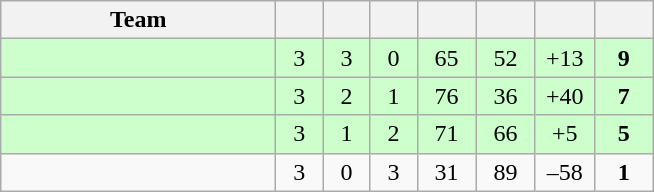<table class="wikitable" style="text-align:center;">
<tr>
<th style="width:11.0em;">Team</th>
<th style="width:1.5em;"></th>
<th style="width:1.5em;"></th>
<th style="width:1.5em;"></th>
<th style="width:2.0em;"></th>
<th style="width:2.0em;"></th>
<th style="width:2.0em;"></th>
<th style="width:2.0em;"></th>
</tr>
<tr bgcolor=#cfc>
<td align="left"></td>
<td>3</td>
<td>3</td>
<td>0</td>
<td>65</td>
<td>52</td>
<td>+13</td>
<td><strong>9</strong></td>
</tr>
<tr bgcolor=#cfc>
<td align="left"></td>
<td>3</td>
<td>2</td>
<td>1</td>
<td>76</td>
<td>36</td>
<td>+40</td>
<td><strong>7</strong></td>
</tr>
<tr bgcolor=#cfc>
<td align="left"></td>
<td>3</td>
<td>1</td>
<td>2</td>
<td>71</td>
<td>66</td>
<td>+5</td>
<td><strong>5</strong></td>
</tr>
<tr>
<td align="left"></td>
<td>3</td>
<td>0</td>
<td>3</td>
<td>31</td>
<td>89</td>
<td>–58</td>
<td><strong>1</strong></td>
</tr>
</table>
